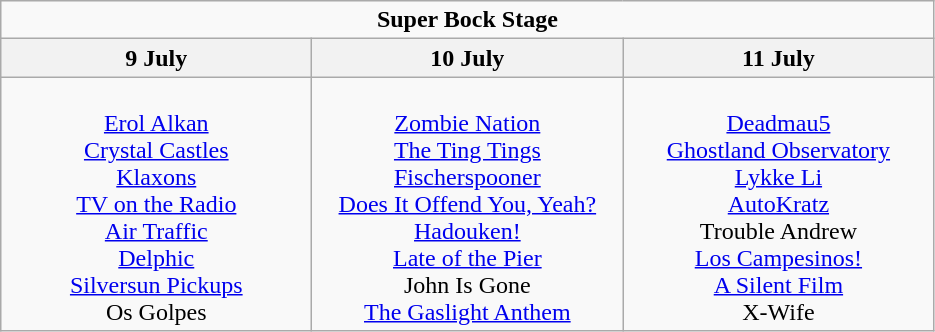<table class="wikitable">
<tr>
<td colspan="3" align="center"><strong>Super Bock Stage</strong></td>
</tr>
<tr>
<th>9 July</th>
<th>10 July</th>
<th>11 July</th>
</tr>
<tr>
<td valign="top" align="center" width="200"><br><a href='#'>Erol Alkan</a><br><a href='#'>Crystal Castles</a><br><a href='#'>Klaxons</a><br><a href='#'>TV on the Radio</a><br><a href='#'>Air Traffic</a><br><a href='#'>Delphic</a><br><a href='#'>Silversun Pickups</a><br>Os Golpes</td>
<td valign="top" align="center" width="200"><br><a href='#'>Zombie Nation</a><br><a href='#'>The Ting Tings</a><br><a href='#'>Fischerspooner</a><br><a href='#'>Does It Offend You, Yeah?</a><br><a href='#'>Hadouken!</a><br><a href='#'>Late of the Pier</a><br>John Is Gone<br><a href='#'>The Gaslight Anthem</a></td>
<td valign="top" align="center" width="200"><br><a href='#'>Deadmau5</a><br><a href='#'>Ghostland Observatory</a><br><a href='#'>Lykke Li</a><br><a href='#'>AutoKratz</a><br>Trouble Andrew<br><a href='#'>Los Campesinos!</a><br><a href='#'>A Silent Film</a><br>X-Wife</td>
</tr>
</table>
